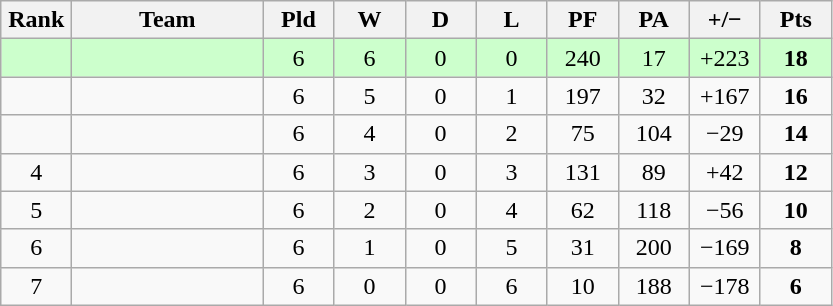<table class="wikitable" style="text-align: center;">
<tr>
<th width=40>Rank</th>
<th width=120>Team</th>
<th width="40">Pld</th>
<th width="40">W</th>
<th width="40">D</th>
<th width="40">L</th>
<th width="40">PF</th>
<th width="40">PA</th>
<th width="40">+/−</th>
<th width="40">Pts</th>
</tr>
<tr bgcolor=ccffcc>
<td></td>
<td align=left></td>
<td>6</td>
<td>6</td>
<td>0</td>
<td>0</td>
<td>240</td>
<td>17</td>
<td>+223</td>
<td><strong>18</strong></td>
</tr>
<tr>
<td></td>
<td align=left></td>
<td>6</td>
<td>5</td>
<td>0</td>
<td>1</td>
<td>197</td>
<td>32</td>
<td>+167</td>
<td><strong>16</strong></td>
</tr>
<tr>
<td></td>
<td align=left></td>
<td>6</td>
<td>4</td>
<td>0</td>
<td>2</td>
<td>75</td>
<td>104</td>
<td>−29</td>
<td><strong>14</strong></td>
</tr>
<tr>
<td>4</td>
<td align=left></td>
<td>6</td>
<td>3</td>
<td>0</td>
<td>3</td>
<td>131</td>
<td>89</td>
<td>+42</td>
<td><strong>12</strong></td>
</tr>
<tr>
<td>5</td>
<td align=left></td>
<td>6</td>
<td>2</td>
<td>0</td>
<td>4</td>
<td>62</td>
<td>118</td>
<td>−56</td>
<td><strong>10</strong></td>
</tr>
<tr>
<td>6</td>
<td align=left></td>
<td>6</td>
<td>1</td>
<td>0</td>
<td>5</td>
<td>31</td>
<td>200</td>
<td>−169</td>
<td><strong>8</strong></td>
</tr>
<tr>
<td>7</td>
<td align=left></td>
<td>6</td>
<td>0</td>
<td>0</td>
<td>6</td>
<td>10</td>
<td>188</td>
<td>−178</td>
<td><strong>6</strong></td>
</tr>
</table>
